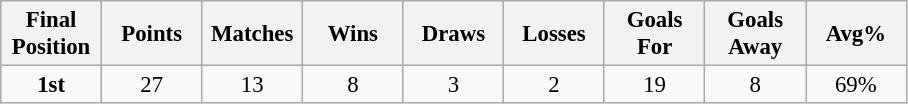<table class="wikitable" style="font-size: 95%; text-align: center;">
<tr>
<th width=60>Final Position</th>
<th width=60>Points</th>
<th width=60>Matches</th>
<th width=60>Wins</th>
<th width=60>Draws</th>
<th width=60>Losses</th>
<th width=60>Goals For</th>
<th width=60>Goals Away</th>
<th width=60>Avg%</th>
</tr>
<tr>
<td><strong>1st</strong></td>
<td>27</td>
<td>13</td>
<td>8</td>
<td>3</td>
<td>2</td>
<td>19</td>
<td>8</td>
<td>69%</td>
</tr>
</table>
